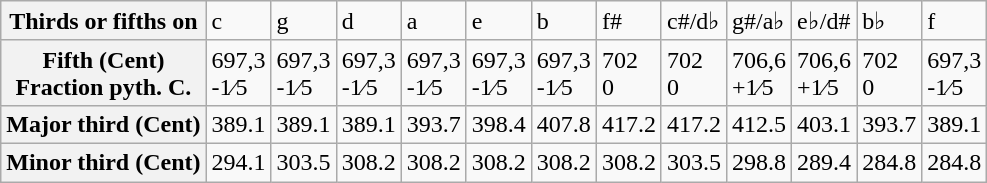<table class="wikitable">
<tr>
<th>Thirds or fifths on</th>
<td>c</td>
<td>g</td>
<td>d</td>
<td>a</td>
<td>e</td>
<td>b</td>
<td>f#</td>
<td>c#/d♭</td>
<td>g#/a♭</td>
<td>e♭/d#</td>
<td>b♭</td>
<td>f</td>
</tr>
<tr>
<th>Fifth (Cent)<br>Fraction pyth. C.</th>
<td>697,3<br>-1⁄5</td>
<td>697,3<br>-1⁄5</td>
<td>697,3<br>-1⁄5</td>
<td>697,3<br>-1⁄5</td>
<td>697,3<br>-1⁄5</td>
<td>697,3<br>-1⁄5</td>
<td>702<br>0</td>
<td>702<br>0</td>
<td>706,6<br>+1⁄5</td>
<td>706,6<br>+1⁄5</td>
<td>702<br>0</td>
<td>697,3<br>-1⁄5</td>
</tr>
<tr>
<th>Major third (Cent)</th>
<td align="center">389.1</td>
<td align="center">389.1</td>
<td align="center">389.1</td>
<td align="center">393.7</td>
<td align="center">398.4</td>
<td align="center">407.8</td>
<td align="center">417.2</td>
<td align="center">417.2</td>
<td align="center">412.5</td>
<td align="center">403.1</td>
<td align="center">393.7</td>
<td align="center">389.1</td>
</tr>
<tr>
<th>Minor third (Cent)</th>
<td align="center">294.1</td>
<td align="center">303.5</td>
<td align="center">308.2</td>
<td align="center">308.2</td>
<td align="center">308.2</td>
<td align="center">308.2</td>
<td align="center">308.2</td>
<td align="center">303.5</td>
<td align="center">298.8</td>
<td align="center">289.4</td>
<td align="center">284.8</td>
<td align="center">284.8</td>
</tr>
</table>
